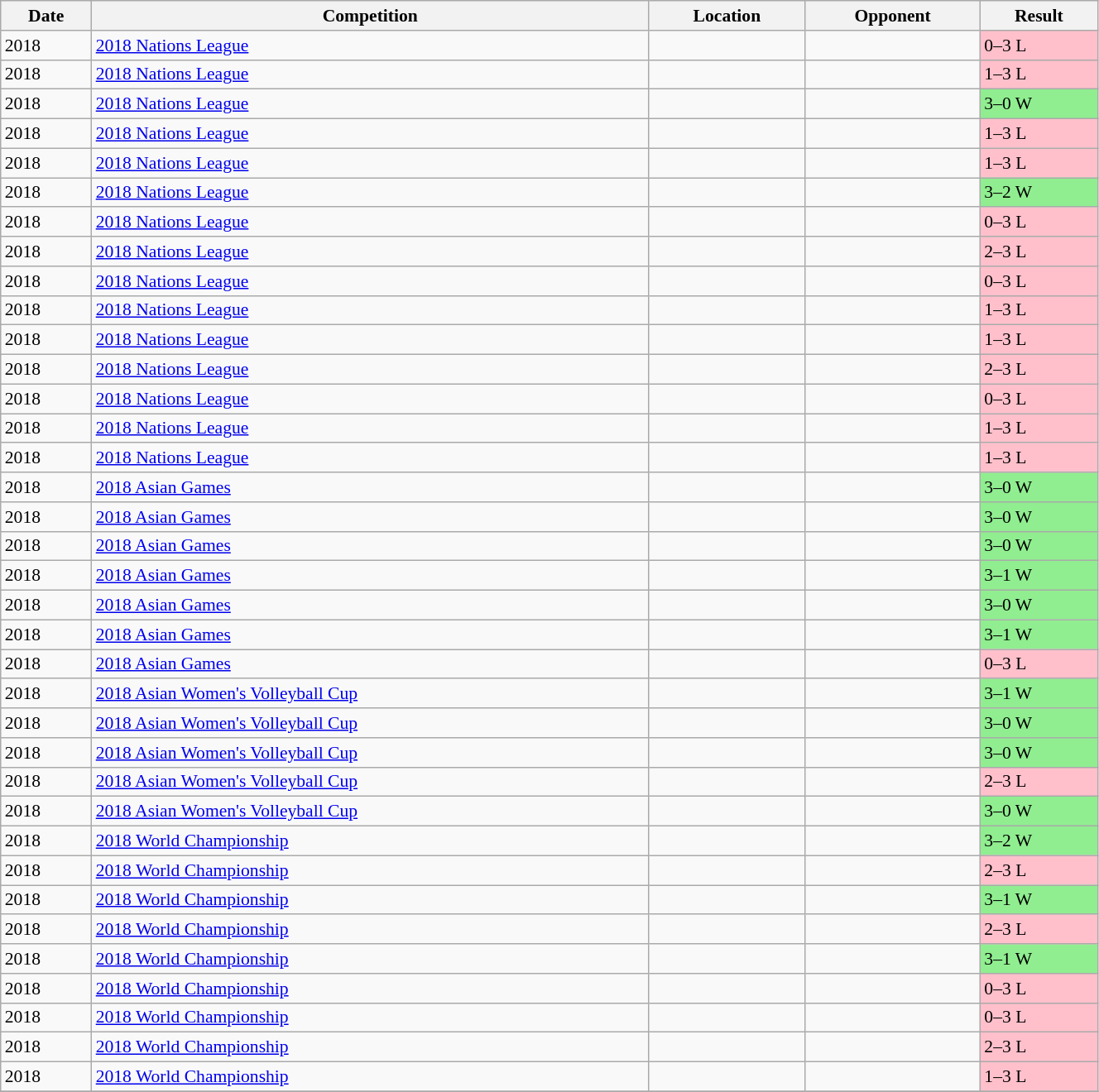<table class="wikitable" style="font-size:90%; width:70%;">
<tr>
<th>Date</th>
<th>Competition</th>
<th>Location</th>
<th>Opponent</th>
<th>Result</th>
</tr>
<tr>
<td>2018</td>
<td><a href='#'>2018 Nations League</a></td>
<td></td>
<td></td>
<td bgcolor="pink">0–3 L</td>
</tr>
<tr>
<td>2018</td>
<td><a href='#'>2018 Nations League</a></td>
<td></td>
<td></td>
<td bgcolor="pink">1–3 L</td>
</tr>
<tr>
<td>2018</td>
<td><a href='#'>2018 Nations League</a></td>
<td></td>
<td></td>
<td bgcolor="lightgreen">3–0 W</td>
</tr>
<tr>
<td>2018</td>
<td><a href='#'>2018 Nations League</a></td>
<td></td>
<td></td>
<td bgcolor="pink">1–3 L</td>
</tr>
<tr>
<td>2018</td>
<td><a href='#'>2018 Nations League</a></td>
<td></td>
<td></td>
<td bgcolor="pink">1–3 L</td>
</tr>
<tr>
<td>2018</td>
<td><a href='#'>2018 Nations League</a></td>
<td></td>
<td></td>
<td bgcolor="lightgreen">3–2 W</td>
</tr>
<tr>
<td>2018</td>
<td><a href='#'>2018 Nations League</a></td>
<td></td>
<td></td>
<td bgcolor="pink">0–3 L</td>
</tr>
<tr>
<td>2018</td>
<td><a href='#'>2018 Nations League</a></td>
<td></td>
<td></td>
<td bgcolor="pink">2–3 L</td>
</tr>
<tr>
<td>2018</td>
<td><a href='#'>2018 Nations League</a></td>
<td></td>
<td></td>
<td bgcolor="pink">0–3 L</td>
</tr>
<tr>
<td>2018</td>
<td><a href='#'>2018 Nations League</a></td>
<td></td>
<td></td>
<td bgcolor="pink">1–3 L</td>
</tr>
<tr>
<td>2018</td>
<td><a href='#'>2018 Nations League</a></td>
<td></td>
<td></td>
<td bgcolor="pink">1–3 L</td>
</tr>
<tr>
<td>2018</td>
<td><a href='#'>2018 Nations League</a></td>
<td></td>
<td></td>
<td bgcolor="pink">2–3 L</td>
</tr>
<tr>
<td>2018</td>
<td><a href='#'>2018 Nations League</a></td>
<td></td>
<td></td>
<td bgcolor="pink">0–3 L</td>
</tr>
<tr>
<td>2018</td>
<td><a href='#'>2018 Nations League</a></td>
<td></td>
<td></td>
<td bgcolor="pink">1–3 L</td>
</tr>
<tr>
<td>2018</td>
<td><a href='#'>2018 Nations League</a></td>
<td></td>
<td></td>
<td bgcolor="pink">1–3 L</td>
</tr>
<tr>
<td>2018</td>
<td><a href='#'>2018 Asian Games</a></td>
<td></td>
<td></td>
<td bgcolor="lightgreen">3–0 W</td>
</tr>
<tr>
<td>2018</td>
<td><a href='#'>2018 Asian Games</a></td>
<td></td>
<td></td>
<td bgcolor="lightgreen">3–0 W</td>
</tr>
<tr>
<td>2018</td>
<td><a href='#'>2018 Asian Games</a></td>
<td></td>
<td></td>
<td bgcolor="lightgreen">3–0 W</td>
</tr>
<tr>
<td>2018</td>
<td><a href='#'>2018 Asian Games</a></td>
<td></td>
<td></td>
<td bgcolor="lightgreen">3–1 W</td>
</tr>
<tr>
<td>2018</td>
<td><a href='#'>2018 Asian Games</a></td>
<td></td>
<td></td>
<td bgcolor="lightgreen">3–0 W</td>
</tr>
<tr>
<td>2018</td>
<td><a href='#'>2018 Asian Games</a></td>
<td></td>
<td></td>
<td bgcolor="lightgreen">3–1 W</td>
</tr>
<tr>
<td>2018</td>
<td><a href='#'>2018 Asian Games</a></td>
<td></td>
<td></td>
<td bgcolor="pink">0–3 L</td>
</tr>
<tr>
<td>2018</td>
<td><a href='#'>2018 Asian Women's Volleyball Cup</a></td>
<td></td>
<td></td>
<td bgcolor="lightgreen">3–1 W</td>
</tr>
<tr>
<td>2018</td>
<td><a href='#'>2018 Asian Women's Volleyball Cup</a></td>
<td></td>
<td></td>
<td bgcolor="lightgreen">3–0 W</td>
</tr>
<tr>
<td>2018</td>
<td><a href='#'>2018 Asian Women's Volleyball Cup</a></td>
<td></td>
<td></td>
<td bgcolor="lightgreen">3–0 W</td>
</tr>
<tr>
<td>2018</td>
<td><a href='#'>2018 Asian Women's Volleyball Cup</a></td>
<td></td>
<td></td>
<td bgcolor="pink">2–3 L</td>
</tr>
<tr>
<td>2018</td>
<td><a href='#'>2018 Asian Women's Volleyball Cup</a></td>
<td></td>
<td></td>
<td bgcolor="lightgreen">3–0 W</td>
</tr>
<tr>
<td>2018</td>
<td><a href='#'>2018 World Championship</a></td>
<td></td>
<td></td>
<td bgcolor="lightgreen">3–2 W</td>
</tr>
<tr>
<td>2018</td>
<td><a href='#'>2018 World Championship</a></td>
<td></td>
<td></td>
<td bgcolor="pink">2–3 L</td>
</tr>
<tr>
<td>2018</td>
<td><a href='#'>2018 World Championship</a></td>
<td></td>
<td></td>
<td bgcolor="lightgreen">3–1 W</td>
</tr>
<tr>
<td>2018</td>
<td><a href='#'>2018 World Championship</a></td>
<td></td>
<td></td>
<td bgcolor="pink">2–3 L</td>
</tr>
<tr>
<td>2018</td>
<td><a href='#'>2018 World Championship</a></td>
<td></td>
<td></td>
<td bgcolor="lightgreen">3–1 W</td>
</tr>
<tr>
<td>2018</td>
<td><a href='#'>2018 World Championship</a></td>
<td></td>
<td></td>
<td bgcolor="pink">0–3 L</td>
</tr>
<tr>
<td>2018</td>
<td><a href='#'>2018 World Championship</a></td>
<td></td>
<td></td>
<td bgcolor="pink">0–3 L</td>
</tr>
<tr>
<td>2018</td>
<td><a href='#'>2018 World Championship</a></td>
<td></td>
<td></td>
<td bgcolor="pink">2–3 L</td>
</tr>
<tr>
<td>2018</td>
<td><a href='#'>2018 World Championship</a></td>
<td></td>
<td></td>
<td bgcolor="pink">1–3 L</td>
</tr>
<tr>
</tr>
</table>
